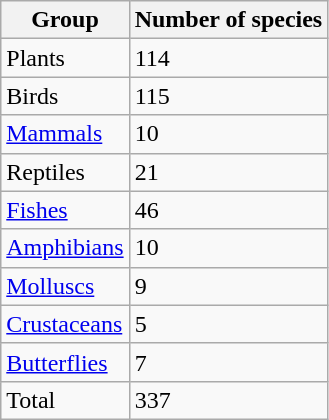<table class="wikitable sortable" style="float:left; margin-right:1em">
<tr>
<th>Group</th>
<th>Number of species</th>
</tr>
<tr>
<td>Plants</td>
<td>114</td>
</tr>
<tr>
<td>Birds</td>
<td>115</td>
</tr>
<tr>
<td><a href='#'>Mammals</a></td>
<td>10</td>
</tr>
<tr>
<td>Reptiles</td>
<td>21</td>
</tr>
<tr>
<td><a href='#'>Fishes</a></td>
<td>46</td>
</tr>
<tr>
<td><a href='#'>Amphibians</a></td>
<td>10</td>
</tr>
<tr>
<td><a href='#'>Molluscs</a></td>
<td>9</td>
</tr>
<tr>
<td><a href='#'>Crustaceans</a></td>
<td>5</td>
</tr>
<tr>
<td><a href='#'>Butterflies</a></td>
<td>7</td>
</tr>
<tr class="sortbottom">
<td>Total</td>
<td>337</td>
</tr>
</table>
